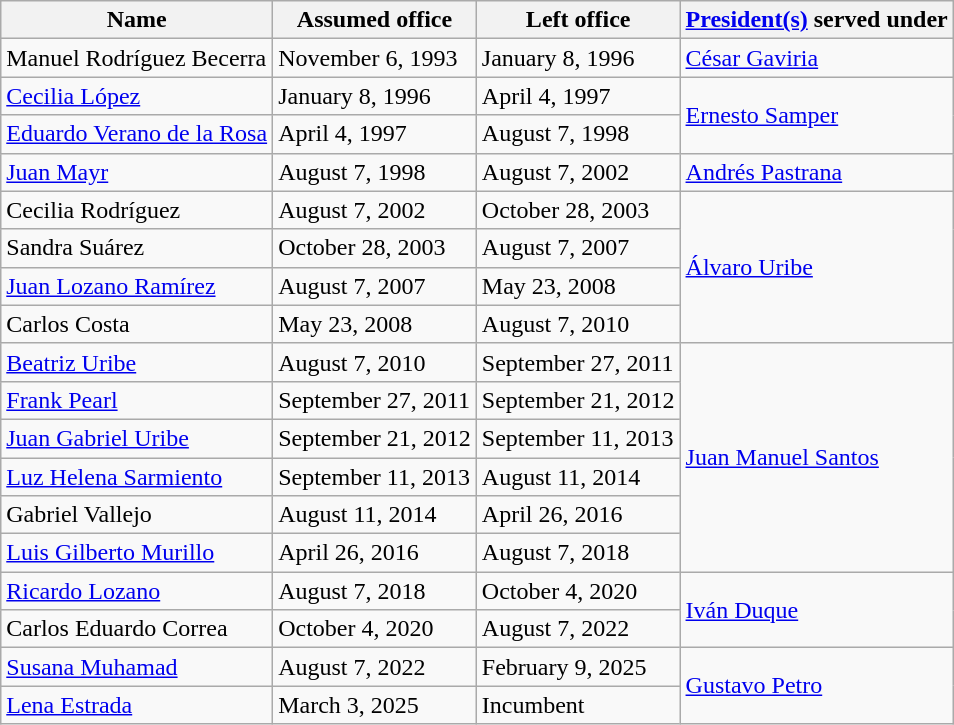<table class="wikitable">
<tr>
<th>Name</th>
<th>Assumed office</th>
<th>Left office</th>
<th><a href='#'>President(s)</a> served under</th>
</tr>
<tr>
<td>Manuel Rodríguez Becerra</td>
<td>November 6, 1993</td>
<td>January 8, 1996</td>
<td><a href='#'>César Gaviria</a></td>
</tr>
<tr>
<td><a href='#'>Cecilia López</a></td>
<td>January 8, 1996</td>
<td>April 4, 1997</td>
<td rowspan="2"><a href='#'>Ernesto Samper</a></td>
</tr>
<tr>
<td><a href='#'>Eduardo Verano de la Rosa</a></td>
<td>April 4, 1997</td>
<td>August 7, 1998</td>
</tr>
<tr>
<td><a href='#'>Juan Mayr</a></td>
<td>August 7, 1998</td>
<td>August 7, 2002</td>
<td><a href='#'>Andrés Pastrana</a></td>
</tr>
<tr>
<td>Cecilia Rodríguez</td>
<td>August 7, 2002</td>
<td>October 28, 2003</td>
<td rowspan="4"><a href='#'>Álvaro Uribe</a></td>
</tr>
<tr>
<td>Sandra Suárez</td>
<td>October 28, 2003</td>
<td>August 7, 2007</td>
</tr>
<tr>
<td><a href='#'>Juan Lozano Ramírez</a></td>
<td>August 7, 2007</td>
<td>May 23, 2008</td>
</tr>
<tr>
<td>Carlos Costa</td>
<td>May 23, 2008</td>
<td>August 7, 2010</td>
</tr>
<tr>
<td><a href='#'>Beatriz Uribe</a></td>
<td>August 7, 2010</td>
<td>September 27, 2011</td>
<td rowspan="6"><a href='#'>Juan Manuel Santos</a></td>
</tr>
<tr>
<td><a href='#'>Frank Pearl</a></td>
<td>September 27, 2011</td>
<td>September 21, 2012</td>
</tr>
<tr>
<td><a href='#'>Juan Gabriel Uribe</a></td>
<td>September 21, 2012</td>
<td>September 11, 2013</td>
</tr>
<tr>
<td><a href='#'>Luz Helena Sarmiento</a></td>
<td>September 11, 2013</td>
<td>August 11, 2014</td>
</tr>
<tr>
<td>Gabriel Vallejo</td>
<td>August 11, 2014</td>
<td>April 26, 2016</td>
</tr>
<tr>
<td><a href='#'>Luis Gilberto Murillo</a></td>
<td>April 26, 2016</td>
<td>August 7, 2018</td>
</tr>
<tr>
<td><a href='#'>Ricardo Lozano</a></td>
<td>August 7, 2018</td>
<td>October 4, 2020</td>
<td rowspan="2"><a href='#'>Iván Duque</a></td>
</tr>
<tr>
<td>Carlos Eduardo Correa</td>
<td>October 4, 2020</td>
<td>August 7, 2022</td>
</tr>
<tr>
<td><a href='#'>Susana Muhamad</a></td>
<td>August 7, 2022</td>
<td>February 9, 2025</td>
<td rowspan="2"><a href='#'>Gustavo Petro</a></td>
</tr>
<tr>
<td><a href='#'>Lena Estrada</a></td>
<td>March 3, 2025</td>
<td>Incumbent</td>
</tr>
</table>
